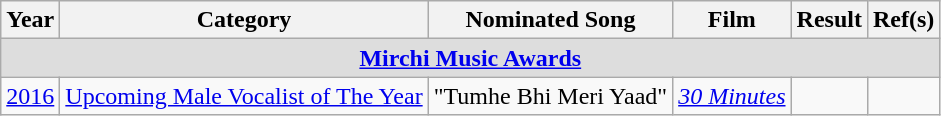<table class="wikitable">
<tr>
<th>Year</th>
<th>Category</th>
<th>Nominated Song</th>
<th>Film</th>
<th>Result</th>
<th><abbr>Ref(s)</abbr></th>
</tr>
<tr>
<td colspan="6" style="text-align: center; background:#ddd; "><strong><a href='#'>Mirchi Music Awards</a></strong></td>
</tr>
<tr>
<td><a href='#'>2016</a></td>
<td><a href='#'>Upcoming Male Vocalist of The Year</a></td>
<td>"Tumhe Bhi Meri Yaad"</td>
<td><em><a href='#'>30 Minutes</a></em></td>
<td></td>
<td></td>
</tr>
</table>
